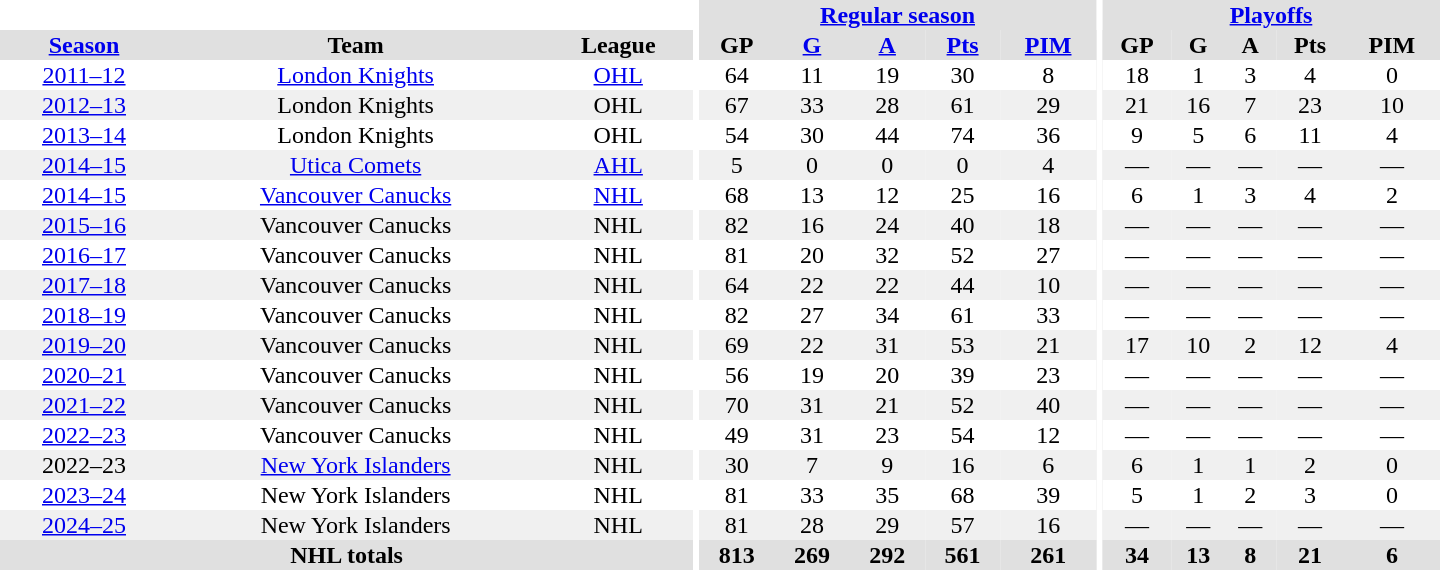<table border="0" cellpadding="1" cellspacing="0" style="text-align:center; width:60em;">
<tr bgcolor="#e0e0e0">
<th colspan="3" bgcolor="#ffffff"></th>
<th rowspan="100" bgcolor="#ffffff"></th>
<th colspan="5"><a href='#'>Regular season</a></th>
<th rowspan="100" bgcolor="#ffffff"></th>
<th colspan="5"><a href='#'>Playoffs</a></th>
</tr>
<tr bgcolor="#e0e0e0">
<th><a href='#'>Season</a></th>
<th>Team</th>
<th>League</th>
<th>GP</th>
<th><a href='#'>G</a></th>
<th><a href='#'>A</a></th>
<th><a href='#'>Pts</a></th>
<th><a href='#'>PIM</a></th>
<th>GP</th>
<th>G</th>
<th>A</th>
<th>Pts</th>
<th>PIM</th>
</tr>
<tr>
<td><a href='#'>2011–12</a></td>
<td><a href='#'>London Knights</a></td>
<td><a href='#'>OHL</a></td>
<td>64</td>
<td>11</td>
<td>19</td>
<td>30</td>
<td>8</td>
<td>18</td>
<td>1</td>
<td>3</td>
<td>4</td>
<td>0</td>
</tr>
<tr bgcolor="#f0f0f0">
<td><a href='#'>2012–13</a></td>
<td>London Knights</td>
<td>OHL</td>
<td>67</td>
<td>33</td>
<td>28</td>
<td>61</td>
<td>29</td>
<td>21</td>
<td>16</td>
<td>7</td>
<td>23</td>
<td>10</td>
</tr>
<tr>
<td><a href='#'>2013–14</a></td>
<td>London Knights</td>
<td>OHL</td>
<td>54</td>
<td>30</td>
<td>44</td>
<td>74</td>
<td>36</td>
<td>9</td>
<td>5</td>
<td>6</td>
<td>11</td>
<td>4</td>
</tr>
<tr bgcolor="#f0f0f0">
<td><a href='#'>2014–15</a></td>
<td><a href='#'>Utica Comets</a></td>
<td><a href='#'>AHL</a></td>
<td>5</td>
<td>0</td>
<td>0</td>
<td>0</td>
<td>4</td>
<td>—</td>
<td>—</td>
<td>—</td>
<td>—</td>
<td>—</td>
</tr>
<tr>
<td><a href='#'>2014–15</a></td>
<td><a href='#'>Vancouver Canucks</a></td>
<td><a href='#'>NHL</a></td>
<td>68</td>
<td>13</td>
<td>12</td>
<td>25</td>
<td>16</td>
<td>6</td>
<td>1</td>
<td>3</td>
<td>4</td>
<td>2</td>
</tr>
<tr bgcolor="#f0f0f0">
<td><a href='#'>2015–16</a></td>
<td>Vancouver Canucks</td>
<td>NHL</td>
<td>82</td>
<td>16</td>
<td>24</td>
<td>40</td>
<td>18</td>
<td>—</td>
<td>—</td>
<td>—</td>
<td>—</td>
<td>—</td>
</tr>
<tr>
<td><a href='#'>2016–17</a></td>
<td>Vancouver Canucks</td>
<td>NHL</td>
<td>81</td>
<td>20</td>
<td>32</td>
<td>52</td>
<td>27</td>
<td>—</td>
<td>—</td>
<td>—</td>
<td>—</td>
<td>—</td>
</tr>
<tr bgcolor="#f0f0f0">
<td><a href='#'>2017–18</a></td>
<td>Vancouver Canucks</td>
<td>NHL</td>
<td>64</td>
<td>22</td>
<td>22</td>
<td>44</td>
<td>10</td>
<td>—</td>
<td>—</td>
<td>—</td>
<td>—</td>
<td>—</td>
</tr>
<tr>
<td><a href='#'>2018–19</a></td>
<td>Vancouver Canucks</td>
<td>NHL</td>
<td>82</td>
<td>27</td>
<td>34</td>
<td>61</td>
<td>33</td>
<td>—</td>
<td>—</td>
<td>—</td>
<td>—</td>
<td>—</td>
</tr>
<tr bgcolor="#f0f0f0">
<td><a href='#'>2019–20</a></td>
<td>Vancouver Canucks</td>
<td>NHL</td>
<td>69</td>
<td>22</td>
<td>31</td>
<td>53</td>
<td>21</td>
<td>17</td>
<td>10</td>
<td>2</td>
<td>12</td>
<td>4</td>
</tr>
<tr>
<td><a href='#'>2020–21</a></td>
<td>Vancouver Canucks</td>
<td>NHL</td>
<td>56</td>
<td>19</td>
<td>20</td>
<td>39</td>
<td>23</td>
<td>—</td>
<td>—</td>
<td>—</td>
<td>—</td>
<td>—</td>
</tr>
<tr bgcolor="#f0f0f0">
<td><a href='#'>2021–22</a></td>
<td>Vancouver Canucks</td>
<td>NHL</td>
<td>70</td>
<td>31</td>
<td>21</td>
<td>52</td>
<td>40</td>
<td>—</td>
<td>—</td>
<td>—</td>
<td>—</td>
<td>—</td>
</tr>
<tr>
<td><a href='#'>2022–23</a></td>
<td>Vancouver Canucks</td>
<td>NHL</td>
<td>49</td>
<td>31</td>
<td>23</td>
<td>54</td>
<td>12</td>
<td>—</td>
<td>—</td>
<td>—</td>
<td>—</td>
<td>—</td>
</tr>
<tr bgcolor="#f0f0f0">
<td>2022–23</td>
<td><a href='#'>New York Islanders</a></td>
<td>NHL</td>
<td>30</td>
<td>7</td>
<td>9</td>
<td>16</td>
<td>6</td>
<td>6</td>
<td>1</td>
<td>1</td>
<td>2</td>
<td>0</td>
</tr>
<tr>
<td><a href='#'>2023–24</a></td>
<td>New York Islanders</td>
<td>NHL</td>
<td>81</td>
<td>33</td>
<td>35</td>
<td>68</td>
<td>39</td>
<td>5</td>
<td>1</td>
<td>2</td>
<td>3</td>
<td>0</td>
</tr>
<tr bgcolor="#f0f0f0">
<td><a href='#'>2024–25</a></td>
<td>New York Islanders</td>
<td>NHL</td>
<td>81</td>
<td>28</td>
<td>29</td>
<td>57</td>
<td>16</td>
<td>—</td>
<td>—</td>
<td>—</td>
<td>—</td>
<td>—</td>
</tr>
<tr bgcolor="#e0e0e0">
<th colspan="3">NHL totals</th>
<th>813</th>
<th>269</th>
<th>292</th>
<th>561</th>
<th>261</th>
<th>34</th>
<th>13</th>
<th>8</th>
<th>21</th>
<th>6</th>
</tr>
</table>
